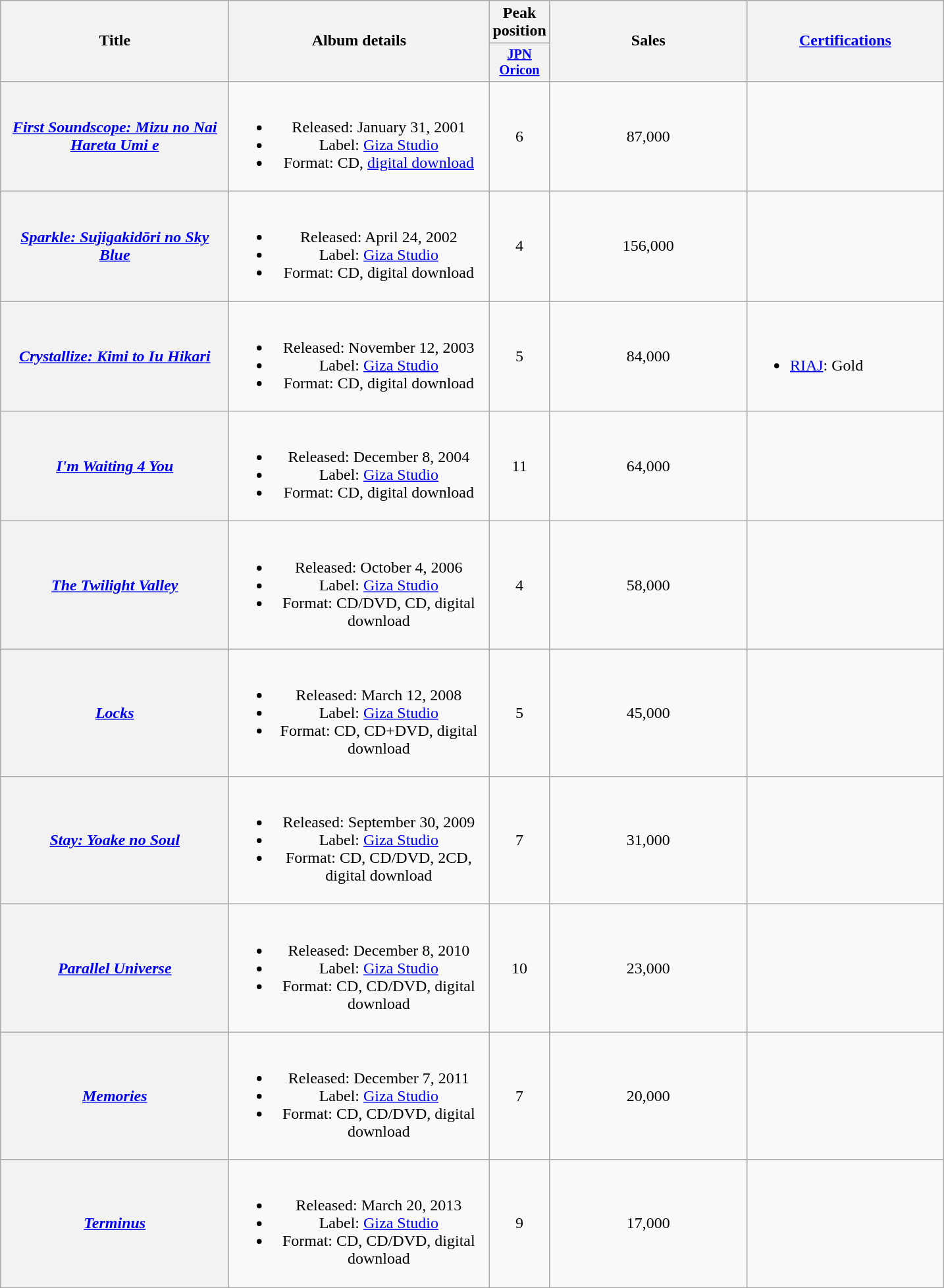<table class="wikitable plainrowheaders" style="text-align:center;">
<tr>
<th style="width:14em;" rowspan="2">Title</th>
<th style="width:16em;" rowspan="2">Album details</th>
<th colspan="1">Peak position</th>
<th style="width:12em;" rowspan="2">Sales</th>
<th style="width:12em;" rowspan="2"><a href='#'>Certifications</a></th>
</tr>
<tr>
<th style="width:3em;font-size:85%"><a href='#'>JPN<br>Oricon</a></th>
</tr>
<tr>
<th scope="row"><em><a href='#'>First Soundscope: Mizu no Nai Hareta Umi e</a></em></th>
<td><br><ul><li>Released: January 31, 2001</li><li>Label: <a href='#'>Giza Studio</a></li><li>Format: CD, <a href='#'>digital download</a></li></ul></td>
<td>6</td>
<td>87,000 </td>
<td align="left"></td>
</tr>
<tr>
<th scope="row"><em><a href='#'>Sparkle: Sujigakidōri no Sky Blue</a></em></th>
<td><br><ul><li>Released: April 24, 2002</li><li>Label: <a href='#'>Giza Studio</a></li><li>Format: CD, digital download</li></ul></td>
<td>4</td>
<td>156,000 </td>
<td align="left"></td>
</tr>
<tr>
<th scope="row"><em><a href='#'>Crystallize: Kimi to Iu Hikari</a></em></th>
<td><br><ul><li>Released: November 12, 2003</li><li>Label: <a href='#'>Giza Studio</a></li><li>Format: CD, digital download</li></ul></td>
<td>5</td>
<td>84,000 </td>
<td align="left"><br><ul><li><a href='#'>RIAJ</a>: Gold</li></ul></td>
</tr>
<tr>
<th scope="row"><em><a href='#'>I'm Waiting 4 You</a></em></th>
<td><br><ul><li>Released: December 8, 2004</li><li>Label: <a href='#'>Giza Studio</a></li><li>Format: CD, digital download</li></ul></td>
<td>11</td>
<td>64,000 </td>
<td align="left"></td>
</tr>
<tr>
<th scope="row"><em><a href='#'>The Twilight Valley</a></em></th>
<td><br><ul><li>Released: October 4, 2006</li><li>Label: <a href='#'>Giza Studio</a></li><li>Format: CD/DVD, CD, digital download</li></ul></td>
<td>4</td>
<td>58,000 </td>
<td align="left"></td>
</tr>
<tr>
<th scope="row"><em><a href='#'>Locks</a></em></th>
<td><br><ul><li>Released: March 12, 2008</li><li>Label: <a href='#'>Giza Studio</a></li><li>Format: CD, CD+DVD, digital download</li></ul></td>
<td>5</td>
<td>45,000 </td>
<td align="left"></td>
</tr>
<tr>
<th scope="row"><em><a href='#'>Stay: Yoake no Soul</a></em></th>
<td><br><ul><li>Released: September 30, 2009</li><li>Label: <a href='#'>Giza Studio</a></li><li>Format: CD, CD/DVD, 2CD, digital download</li></ul></td>
<td>7</td>
<td>31,000 </td>
<td align="left"></td>
</tr>
<tr>
<th scope="row"><em><a href='#'>Parallel Universe</a></em></th>
<td><br><ul><li>Released: December 8, 2010</li><li>Label: <a href='#'>Giza Studio</a></li><li>Format: CD, CD/DVD, digital download</li></ul></td>
<td>10</td>
<td>23,000 </td>
<td align="left"></td>
</tr>
<tr>
<th scope="row"><em><a href='#'>Memories</a></em></th>
<td><br><ul><li>Released: December 7, 2011</li><li>Label: <a href='#'>Giza Studio</a></li><li>Format: CD, CD/DVD, digital download</li></ul></td>
<td>7</td>
<td>20,000 </td>
<td align="left"></td>
</tr>
<tr>
<th scope="row"><em><a href='#'>Terminus</a></em></th>
<td><br><ul><li>Released: March 20, 2013</li><li>Label: <a href='#'>Giza Studio</a></li><li>Format: CD, CD/DVD, digital download</li></ul></td>
<td>9</td>
<td>17,000 </td>
<td align="left"></td>
</tr>
<tr>
</tr>
</table>
